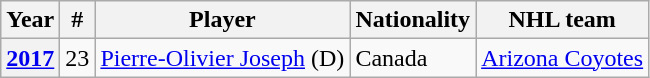<table class="wikitable">
<tr>
<th bgcolor="#DDDDFF" width:3.25%;">Year</th>
<th bgcolor="#DDDDFF" width:2.50%;">#</th>
<th bgcolor="#DDDDFF" width:18.0%;">Player</th>
<th bgcolor="#DDDDFF" width:18.0%;">Nationality</th>
<th bgcolor="#DDDDFF" width:18.0%;">NHL team</th>
</tr>
<tr>
<th><a href='#'>2017</a></th>
<td>23</td>
<td><a href='#'>Pierre-Olivier Joseph</a> (D)</td>
<td> Canada</td>
<td><a href='#'>Arizona Coyotes</a></td>
</tr>
</table>
